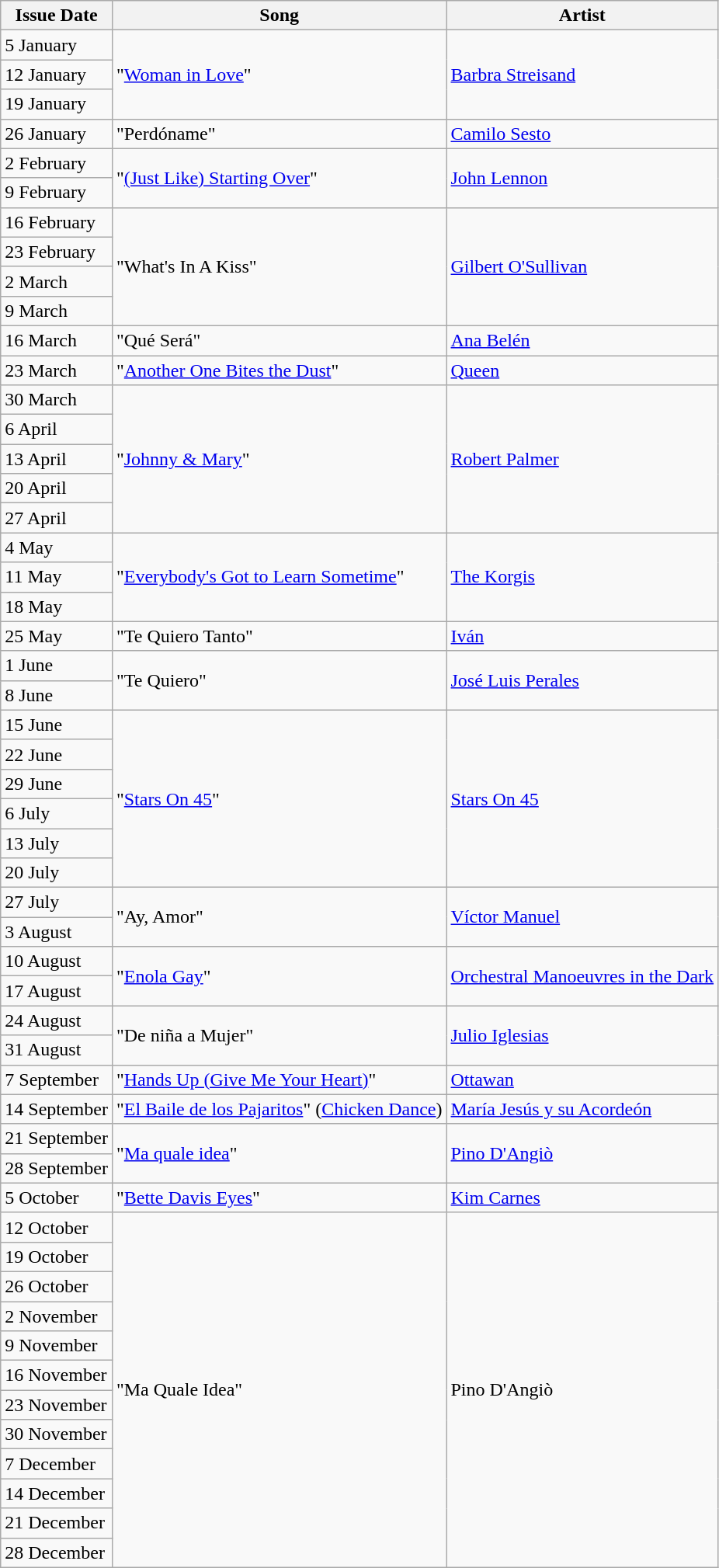<table class="wikitable">
<tr>
<th>Issue Date</th>
<th>Song</th>
<th>Artist</th>
</tr>
<tr>
<td>5 January</td>
<td rowspan=3>"<a href='#'>Woman in Love</a>"</td>
<td rowspan=3><a href='#'>Barbra Streisand</a></td>
</tr>
<tr>
<td>12 January</td>
</tr>
<tr>
<td>19 January</td>
</tr>
<tr>
<td>26 January</td>
<td>"Perdóname"</td>
<td><a href='#'>Camilo Sesto</a></td>
</tr>
<tr>
<td>2 February</td>
<td rowspan=2>"<a href='#'>(Just Like) Starting Over</a>"</td>
<td rowspan=2><a href='#'>John Lennon</a></td>
</tr>
<tr>
<td>9 February</td>
</tr>
<tr>
<td>16 February</td>
<td rowspan=4>"What's In A Kiss"</td>
<td rowspan=4><a href='#'>Gilbert O'Sullivan</a></td>
</tr>
<tr>
<td>23 February</td>
</tr>
<tr>
<td>2 March</td>
</tr>
<tr>
<td>9 March</td>
</tr>
<tr>
<td>16 March</td>
<td>"Qué Será"</td>
<td><a href='#'>Ana Belén</a></td>
</tr>
<tr>
<td>23 March</td>
<td>"<a href='#'>Another One Bites the Dust</a>"</td>
<td><a href='#'>Queen</a></td>
</tr>
<tr>
<td>30 March</td>
<td rowspan=5>"<a href='#'>Johnny & Mary</a>"</td>
<td rowspan=5><a href='#'>Robert Palmer</a></td>
</tr>
<tr>
<td>6 April</td>
</tr>
<tr>
<td>13 April</td>
</tr>
<tr>
<td>20 April</td>
</tr>
<tr>
<td>27 April</td>
</tr>
<tr>
<td>4 May</td>
<td rowspan=3>"<a href='#'>Everybody's Got to Learn Sometime</a>"</td>
<td rowspan=3><a href='#'>The Korgis</a></td>
</tr>
<tr>
<td>11 May</td>
</tr>
<tr>
<td>18 May</td>
</tr>
<tr>
<td>25 May</td>
<td>"Te Quiero Tanto"</td>
<td><a href='#'>Iván</a></td>
</tr>
<tr>
<td>1 June</td>
<td rowspan=2>"Te Quiero"</td>
<td rowspan=2><a href='#'>José Luis Perales</a></td>
</tr>
<tr>
<td>8 June</td>
</tr>
<tr>
<td>15 June</td>
<td rowspan=6>"<a href='#'>Stars On 45</a>"</td>
<td rowspan=6><a href='#'>Stars On 45</a></td>
</tr>
<tr>
<td>22 June</td>
</tr>
<tr>
<td>29 June</td>
</tr>
<tr>
<td>6 July</td>
</tr>
<tr>
<td>13 July</td>
</tr>
<tr>
<td>20 July</td>
</tr>
<tr>
<td>27 July</td>
<td rowspan=2>"Ay, Amor"</td>
<td rowspan=2><a href='#'>Víctor Manuel</a></td>
</tr>
<tr>
<td>3 August</td>
</tr>
<tr>
<td>10 August</td>
<td rowspan=2>"<a href='#'>Enola Gay</a>"</td>
<td rowspan=2><a href='#'>Orchestral Manoeuvres in the Dark</a></td>
</tr>
<tr>
<td>17 August</td>
</tr>
<tr>
<td>24 August</td>
<td rowspan=2>"De niña a Mujer"</td>
<td rowspan=2><a href='#'>Julio Iglesias</a></td>
</tr>
<tr>
<td>31 August</td>
</tr>
<tr>
<td>7 September</td>
<td>"<a href='#'>Hands Up (Give Me Your Heart)</a>"</td>
<td><a href='#'>Ottawan</a></td>
</tr>
<tr>
<td>14 September</td>
<td>"<a href='#'>El Baile de los Pajaritos</a>" (<a href='#'>Chicken Dance</a>)</td>
<td><a href='#'>María Jesús y su Acordeón</a></td>
</tr>
<tr>
<td>21 September</td>
<td rowspan=2>"<a href='#'>Ma quale idea</a>"</td>
<td rowspan=2><a href='#'>Pino D'Angiò</a></td>
</tr>
<tr>
<td>28 September</td>
</tr>
<tr>
<td>5 October</td>
<td>"<a href='#'>Bette Davis Eyes</a>"</td>
<td><a href='#'>Kim Carnes</a></td>
</tr>
<tr>
<td>12 October</td>
<td rowspan=12>"Ma Quale Idea"</td>
<td rowspan=12>Pino D'Angiò</td>
</tr>
<tr>
<td>19 October</td>
</tr>
<tr>
<td>26 October</td>
</tr>
<tr>
<td>2 November</td>
</tr>
<tr>
<td>9 November</td>
</tr>
<tr>
<td>16 November</td>
</tr>
<tr>
<td>23 November</td>
</tr>
<tr>
<td>30 November</td>
</tr>
<tr>
<td>7 December</td>
</tr>
<tr>
<td>14 December</td>
</tr>
<tr>
<td>21 December</td>
</tr>
<tr>
<td>28 December</td>
</tr>
</table>
